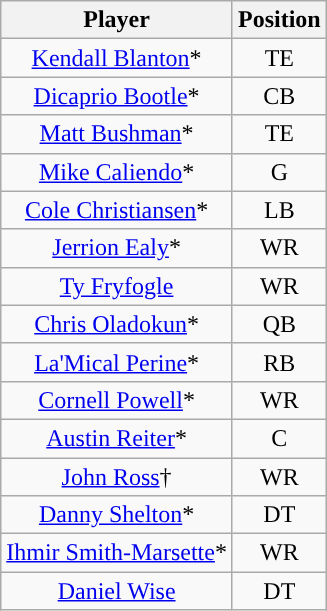<table class="wikitable" style="text-align:center">
<tr>
<th>Player</th>
<th>Position</th>
</tr>
<tr>
<td><a href='#'>Kendall Blanton</a>*</td>
<td>TE</td>
</tr>
<tr>
<td><a href='#'>Dicaprio Bootle</a>*</td>
<td>CB</td>
</tr>
<tr>
<td><a href='#'>Matt Bushman</a>*</td>
<td>TE</td>
</tr>
<tr>
<td><a href='#'>Mike Caliendo</a>*</td>
<td>G</td>
</tr>
<tr>
<td><a href='#'>Cole Christiansen</a>*</td>
<td>LB</td>
</tr>
<tr>
<td><a href='#'>Jerrion Ealy</a>*</td>
<td>WR</td>
</tr>
<tr>
<td><a href='#'>Ty Fryfogle</a></td>
<td>WR</td>
</tr>
<tr>
<td><a href='#'>Chris Oladokun</a>*</td>
<td>QB</td>
</tr>
<tr>
<td><a href='#'>La'Mical Perine</a>*</td>
<td>RB</td>
</tr>
<tr>
<td><a href='#'>Cornell Powell</a>*</td>
<td>WR</td>
</tr>
<tr>
<td><a href='#'>Austin Reiter</a>*</td>
<td>C</td>
</tr>
<tr>
<td><a href='#'>John Ross</a>†</td>
<td>WR</td>
</tr>
<tr>
<td><a href='#'>Danny Shelton</a>*</td>
<td>DT</td>
</tr>
<tr>
<td><a href='#'>Ihmir Smith-Marsette</a>*</td>
<td>WR</td>
</tr>
<tr>
<td><a href='#'>Daniel Wise</a></td>
<td>DT</td>
</tr>
</table>
